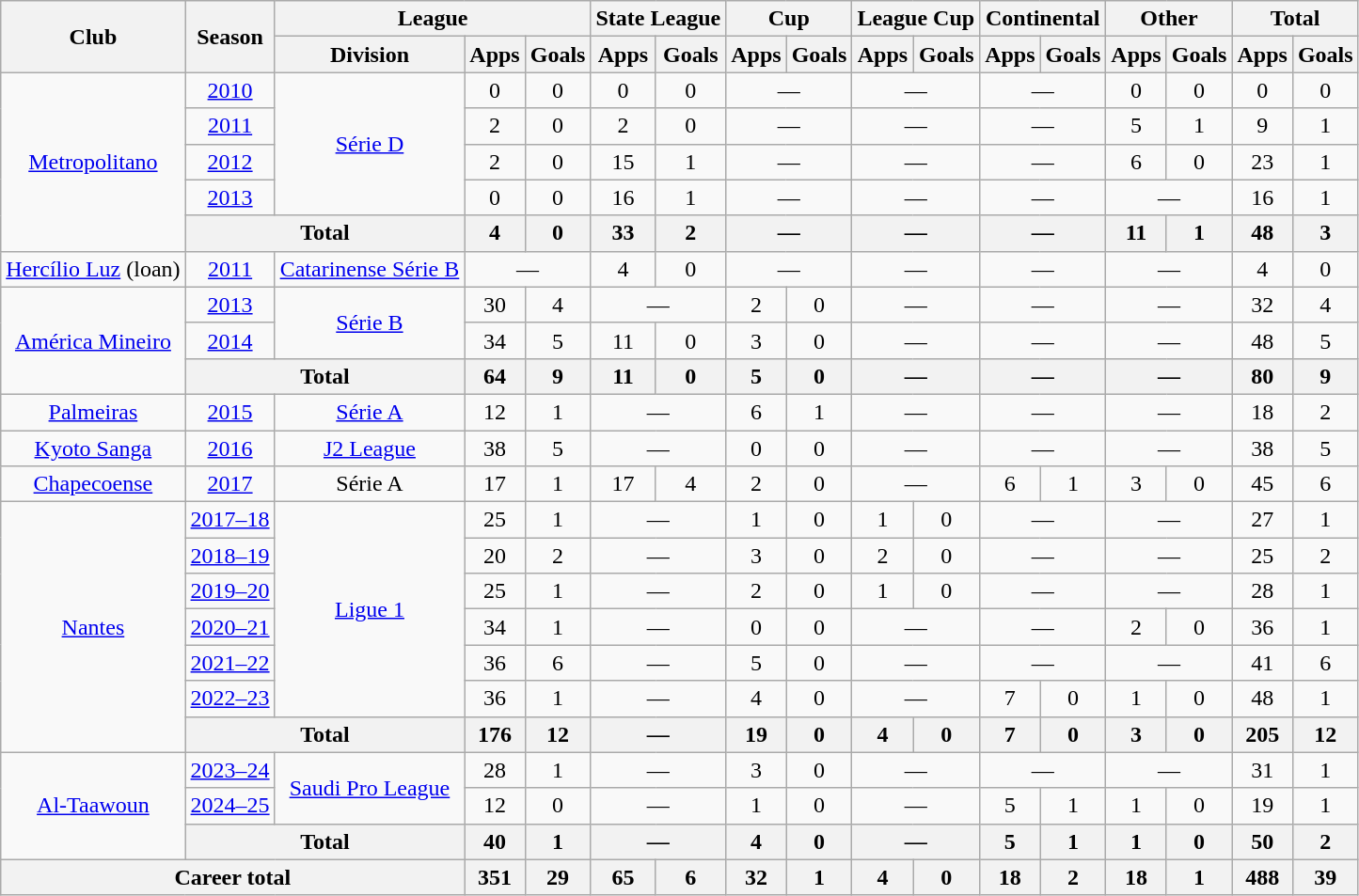<table class="wikitable" style="text-align:center">
<tr>
<th rowspan="2">Club</th>
<th rowspan="2">Season</th>
<th colspan="3">League</th>
<th colspan="2">State League</th>
<th colspan="2">Cup</th>
<th colspan="2">League Cup</th>
<th colspan="2">Continental</th>
<th colspan="2">Other</th>
<th colspan="2">Total</th>
</tr>
<tr>
<th>Division</th>
<th>Apps</th>
<th>Goals</th>
<th>Apps</th>
<th>Goals</th>
<th>Apps</th>
<th>Goals</th>
<th>Apps</th>
<th>Goals</th>
<th>Apps</th>
<th>Goals</th>
<th>Apps</th>
<th>Goals</th>
<th>Apps</th>
<th>Goals</th>
</tr>
<tr>
<td rowspan="5"><a href='#'>Metropolitano</a></td>
<td><a href='#'>2010</a></td>
<td rowspan="4"><a href='#'>Série D</a></td>
<td>0</td>
<td>0</td>
<td>0</td>
<td>0</td>
<td colspan="2">—</td>
<td colspan="2">—</td>
<td colspan="2">—</td>
<td>0</td>
<td>0</td>
<td>0</td>
<td>0</td>
</tr>
<tr>
<td><a href='#'>2011</a></td>
<td>2</td>
<td>0</td>
<td>2</td>
<td>0</td>
<td colspan="2">—</td>
<td colspan="2">—</td>
<td colspan="2">—</td>
<td>5</td>
<td>1</td>
<td>9</td>
<td>1</td>
</tr>
<tr>
<td><a href='#'>2012</a></td>
<td>2</td>
<td>0</td>
<td>15</td>
<td>1</td>
<td colspan="2">—</td>
<td colspan="2">—</td>
<td colspan="2">—</td>
<td>6</td>
<td>0</td>
<td>23</td>
<td>1</td>
</tr>
<tr>
<td><a href='#'>2013</a></td>
<td>0</td>
<td>0</td>
<td>16</td>
<td>1</td>
<td colspan="2">—</td>
<td colspan="2">—</td>
<td colspan="2">—</td>
<td colspan="2">—</td>
<td>16</td>
<td>1</td>
</tr>
<tr>
<th colspan="2">Total</th>
<th>4</th>
<th>0</th>
<th>33</th>
<th>2</th>
<th colspan="2">—</th>
<th colspan="2">—</th>
<th colspan="2">—</th>
<th>11</th>
<th>1</th>
<th>48</th>
<th>3</th>
</tr>
<tr>
<td><a href='#'>Hercílio Luz</a> (loan)</td>
<td><a href='#'>2011</a></td>
<td><a href='#'>Catarinense Série B</a></td>
<td colspan="2">—</td>
<td>4</td>
<td>0</td>
<td colspan="2">—</td>
<td colspan="2">—</td>
<td colspan="2">—</td>
<td colspan="2">—</td>
<td>4</td>
<td>0</td>
</tr>
<tr>
<td rowspan="3"><a href='#'>América Mineiro</a></td>
<td><a href='#'>2013</a></td>
<td rowspan="2"><a href='#'>Série B</a></td>
<td>30</td>
<td>4</td>
<td colspan="2">—</td>
<td>2</td>
<td>0</td>
<td colspan="2">—</td>
<td colspan="2">—</td>
<td colspan="2">—</td>
<td>32</td>
<td>4</td>
</tr>
<tr>
<td><a href='#'>2014</a></td>
<td>34</td>
<td>5</td>
<td>11</td>
<td>0</td>
<td>3</td>
<td>0</td>
<td colspan="2">—</td>
<td colspan="2">—</td>
<td colspan="2">—</td>
<td>48</td>
<td>5</td>
</tr>
<tr>
<th colspan="2">Total</th>
<th>64</th>
<th>9</th>
<th>11</th>
<th>0</th>
<th>5</th>
<th>0</th>
<th colspan="2">—</th>
<th colspan="2">—</th>
<th colspan="2">—</th>
<th>80</th>
<th>9</th>
</tr>
<tr>
<td><a href='#'>Palmeiras</a></td>
<td><a href='#'>2015</a></td>
<td><a href='#'>Série A</a></td>
<td>12</td>
<td>1</td>
<td colspan="2">—</td>
<td>6</td>
<td>1</td>
<td colspan="2">—</td>
<td colspan="2">—</td>
<td colspan="2">—</td>
<td>18</td>
<td>2</td>
</tr>
<tr>
<td><a href='#'>Kyoto Sanga</a></td>
<td><a href='#'>2016</a></td>
<td><a href='#'>J2 League</a></td>
<td>38</td>
<td>5</td>
<td colspan="2">—</td>
<td>0</td>
<td>0</td>
<td colspan="2">—</td>
<td colspan="2">—</td>
<td colspan="2">—</td>
<td>38</td>
<td>5</td>
</tr>
<tr>
<td><a href='#'>Chapecoense</a></td>
<td><a href='#'>2017</a></td>
<td>Série A</td>
<td>17</td>
<td>1</td>
<td>17</td>
<td>4</td>
<td>2</td>
<td>0</td>
<td colspan="2">—</td>
<td>6</td>
<td>1</td>
<td>3</td>
<td>0</td>
<td>45</td>
<td>6</td>
</tr>
<tr>
<td rowspan="7"><a href='#'>Nantes</a></td>
<td><a href='#'>2017–18</a></td>
<td rowspan="6"><a href='#'>Ligue 1</a></td>
<td>25</td>
<td>1</td>
<td colspan="2">—</td>
<td>1</td>
<td>0</td>
<td>1</td>
<td>0</td>
<td colspan="2">—</td>
<td colspan="2">—</td>
<td>27</td>
<td>1</td>
</tr>
<tr>
<td><a href='#'>2018–19</a></td>
<td>20</td>
<td>2</td>
<td colspan="2">—</td>
<td>3</td>
<td>0</td>
<td>2</td>
<td>0</td>
<td colspan="2">—</td>
<td colspan="2">—</td>
<td>25</td>
<td>2</td>
</tr>
<tr>
<td><a href='#'>2019–20</a></td>
<td>25</td>
<td>1</td>
<td colspan="2">—</td>
<td>2</td>
<td>0</td>
<td>1</td>
<td>0</td>
<td colspan="2">—</td>
<td colspan="2">—</td>
<td>28</td>
<td>1</td>
</tr>
<tr>
<td><a href='#'>2020–21</a></td>
<td>34</td>
<td>1</td>
<td colspan="2">—</td>
<td>0</td>
<td>0</td>
<td colspan="2">—</td>
<td colspan="2">—</td>
<td>2</td>
<td>0</td>
<td>36</td>
<td>1</td>
</tr>
<tr>
<td><a href='#'>2021–22</a></td>
<td>36</td>
<td>6</td>
<td colspan="2">—</td>
<td>5</td>
<td>0</td>
<td colspan="2">—</td>
<td colspan="2">—</td>
<td colspan="2">—</td>
<td>41</td>
<td>6</td>
</tr>
<tr>
<td><a href='#'>2022–23</a></td>
<td>36</td>
<td>1</td>
<td colspan="2">—</td>
<td>4</td>
<td>0</td>
<td colspan="2">—</td>
<td>7</td>
<td>0</td>
<td>1</td>
<td>0</td>
<td>48</td>
<td>1</td>
</tr>
<tr>
<th colspan="2">Total</th>
<th>176</th>
<th>12</th>
<th colspan="2">—</th>
<th>19</th>
<th>0</th>
<th>4</th>
<th>0</th>
<th>7</th>
<th>0</th>
<th>3</th>
<th>0</th>
<th>205</th>
<th>12</th>
</tr>
<tr>
<td rowspan="3"><a href='#'>Al-Taawoun</a></td>
<td><a href='#'>2023–24</a></td>
<td rowspan="2"><a href='#'>Saudi Pro League</a></td>
<td>28</td>
<td>1</td>
<td colspan="2">—</td>
<td>3</td>
<td>0</td>
<td colspan="2">—</td>
<td colspan="2">—</td>
<td colspan="2">—</td>
<td>31</td>
<td>1</td>
</tr>
<tr>
<td><a href='#'>2024–25</a></td>
<td>12</td>
<td>0</td>
<td colspan="2">—</td>
<td>1</td>
<td>0</td>
<td colspan="2">—</td>
<td>5</td>
<td>1</td>
<td>1</td>
<td>0</td>
<td>19</td>
<td>1</td>
</tr>
<tr>
<th colspan="2">Total</th>
<th>40</th>
<th>1</th>
<th colspan="2">—</th>
<th>4</th>
<th>0</th>
<th colspan="2">—</th>
<th>5</th>
<th>1</th>
<th>1</th>
<th>0</th>
<th>50</th>
<th>2</th>
</tr>
<tr>
<th colspan="3">Career total</th>
<th>351</th>
<th>29</th>
<th>65</th>
<th>6</th>
<th>32</th>
<th>1</th>
<th>4</th>
<th>0</th>
<th>18</th>
<th>2</th>
<th>18</th>
<th>1</th>
<th>488</th>
<th>39</th>
</tr>
</table>
